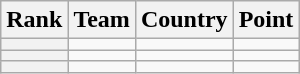<table class="wikitable sortable">
<tr>
<th>Rank</th>
<th>Team</th>
<th>Country</th>
<th>Point</th>
</tr>
<tr>
<th></th>
<td></td>
<td></td>
<td></td>
</tr>
<tr>
<th></th>
<td></td>
<td></td>
<td></td>
</tr>
<tr>
<th></th>
<td></td>
<td></td>
<td></td>
</tr>
</table>
